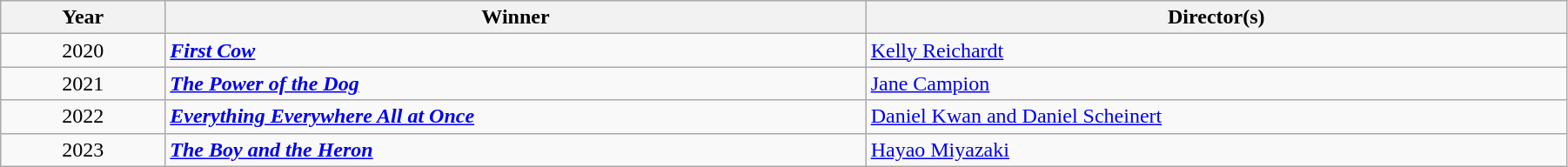<table class="wikitable" width="95%" cellpadding="5">
<tr>
<th width="100"><strong>Year</strong></th>
<th width="450"><strong>Winner</strong></th>
<th width="450"><strong>Director(s)</strong></th>
</tr>
<tr>
<td style="text-align:center;">2020</td>
<td><strong><em><a href='#'>First Cow</a></em></strong></td>
<td><a href='#'>Kelly Reichardt</a></td>
</tr>
<tr>
<td style="text-align:center;">2021</td>
<td><strong><em><a href='#'>The Power of the Dog</a></em></strong></td>
<td><a href='#'>Jane Campion</a></td>
</tr>
<tr>
<td style="text-align:center;">2022</td>
<td><strong><em><a href='#'>Everything Everywhere All at Once</a></em></strong></td>
<td><a href='#'>Daniel Kwan and Daniel Scheinert</a></td>
</tr>
<tr>
<td style="text-align:center;">2023</td>
<td><strong><em><a href='#'>The Boy and the Heron</a></em></strong></td>
<td><a href='#'>Hayao Miyazaki</a></td>
</tr>
</table>
